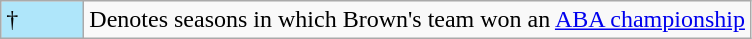<table class ="wikitable">
<tr>
<td style="background:#afe6fa; width:3em;">†</td>
<td>Denotes seasons in which Brown's team won an <a href='#'>ABA championship</a></td>
</tr>
</table>
